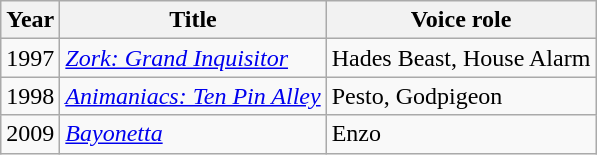<table class="wikitable sortable">
<tr>
<th>Year</th>
<th>Title</th>
<th>Voice role</th>
</tr>
<tr>
<td>1997</td>
<td><em><a href='#'>Zork: Grand Inquisitor</a></em></td>
<td>Hades Beast, House Alarm</td>
</tr>
<tr>
<td>1998</td>
<td><em><a href='#'>Animaniacs: Ten Pin Alley</a></em></td>
<td>Pesto, Godpigeon</td>
</tr>
<tr>
<td>2009</td>
<td><em><a href='#'>Bayonetta</a></em></td>
<td>Enzo</td>
</tr>
</table>
